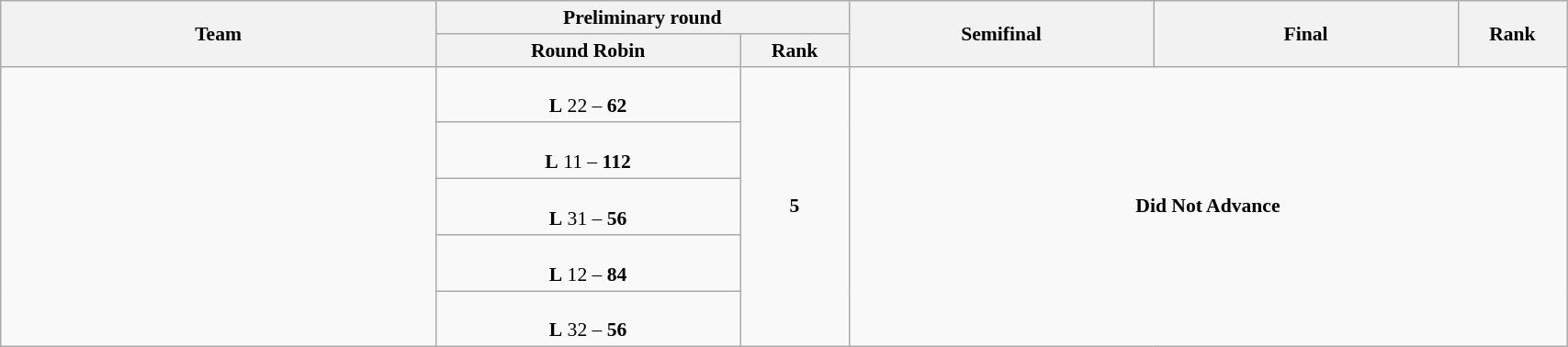<table class="wikitable" width="90%" style="text-align:left; font-size:90%">
<tr>
<th rowspan="2" width="20%">Team</th>
<th colspan="2">Preliminary round</th>
<th rowspan="2" width="14%">Semifinal</th>
<th rowspan="2" width="14%">Final</th>
<th rowspan="2" width="5%">Rank</th>
</tr>
<tr>
<th width="14%">Round Robin</th>
<th width="5%">Rank</th>
</tr>
<tr>
<td rowspan="5"></td>
<td align=center><br><strong>L</strong> 22 – <strong>62</strong></td>
<td rowspan=5 align=center><strong>5</strong></td>
<td rowspan=5 colspan=3 align=center><strong>Did Not Advance</strong></td>
</tr>
<tr>
<td align=center><br><strong>L</strong> 11 – <strong>112</strong></td>
</tr>
<tr>
<td align=center><br><strong>L</strong> 31 – <strong>56</strong></td>
</tr>
<tr>
<td align=center><br><strong>L</strong> 12 – <strong>84</strong></td>
</tr>
<tr>
<td align=center><br><strong>L</strong> 32 – <strong>56</strong></td>
</tr>
</table>
